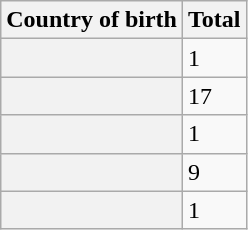<table class="wikitable plainrowheaders sortable">
<tr>
<th scope=col>Country of birth</th>
<th scope=col>Total</th>
</tr>
<tr>
<th scope="row"></th>
<td>1</td>
</tr>
<tr>
<th scope="row"></th>
<td>17</td>
</tr>
<tr>
<th scope="row"></th>
<td>1</td>
</tr>
<tr>
<th scope="row"></th>
<td>9</td>
</tr>
<tr>
<th scope="row"></th>
<td>1</td>
</tr>
</table>
